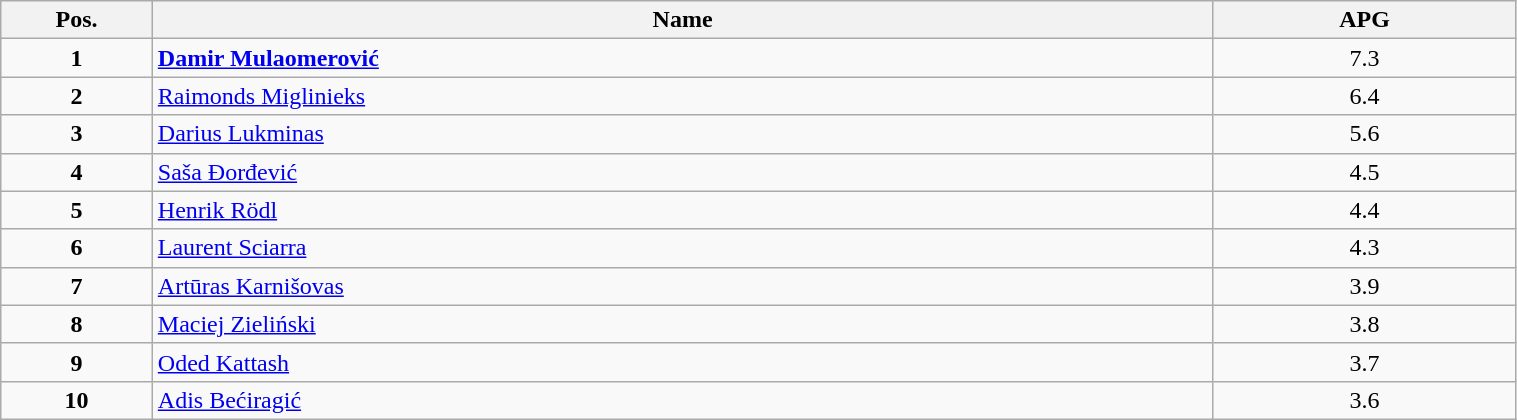<table class=wikitable width="80%">
<tr>
<th width="10%">Pos.</th>
<th width="70%">Name</th>
<th width="20%">APG</th>
</tr>
<tr>
<td align=center><strong>1</strong></td>
<td> <strong><a href='#'>Damir Mulaomerović</a></strong></td>
<td align=center>7.3</td>
</tr>
<tr>
<td align=center><strong>2</strong></td>
<td> <a href='#'>Raimonds Miglinieks</a></td>
<td align=center>6.4</td>
</tr>
<tr>
<td align=center><strong>3</strong></td>
<td> <a href='#'>Darius Lukminas</a></td>
<td align=center>5.6</td>
</tr>
<tr>
<td align=center><strong>4</strong></td>
<td> <a href='#'>Saša Đorđević</a></td>
<td align=center>4.5</td>
</tr>
<tr>
<td align=center><strong>5</strong></td>
<td> <a href='#'>Henrik Rödl</a></td>
<td align=center>4.4</td>
</tr>
<tr>
<td align=center><strong>6</strong></td>
<td> <a href='#'>Laurent Sciarra</a></td>
<td align=center>4.3</td>
</tr>
<tr>
<td align=center><strong>7</strong></td>
<td> <a href='#'>Artūras Karnišovas</a></td>
<td align=center>3.9</td>
</tr>
<tr>
<td align=center><strong>8</strong></td>
<td> <a href='#'>Maciej Zieliński</a></td>
<td align=center>3.8</td>
</tr>
<tr>
<td align=center><strong>9</strong></td>
<td> <a href='#'>Oded Kattash</a></td>
<td align=center>3.7</td>
</tr>
<tr>
<td align=center><strong>10</strong></td>
<td> <a href='#'>Adis Bećiragić</a></td>
<td align=center>3.6</td>
</tr>
</table>
